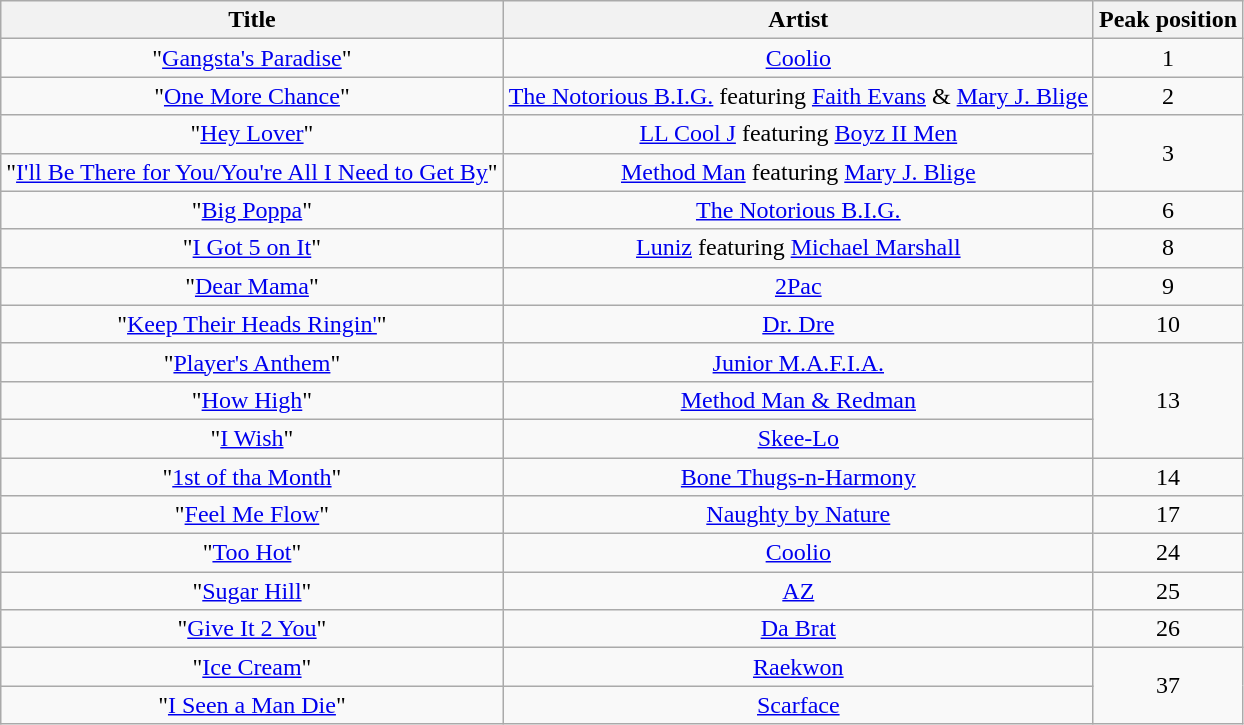<table class="wikitable sortable plainrowheaders" style="text-align:center;">
<tr>
<th scope="col">Title</th>
<th scope="col">Artist</th>
<th scope="col">Peak position</th>
</tr>
<tr>
<td>"<a href='#'>Gangsta's Paradise</a>"</td>
<td><a href='#'>Coolio</a></td>
<td>1</td>
</tr>
<tr>
<td>"<a href='#'>One More Chance</a>"</td>
<td><a href='#'>The Notorious B.I.G.</a> featuring <a href='#'>Faith Evans</a> & <a href='#'>Mary J. Blige</a></td>
<td>2</td>
</tr>
<tr>
<td>"<a href='#'>Hey Lover</a>"</td>
<td><a href='#'>LL Cool J</a> featuring <a href='#'>Boyz II Men</a></td>
<td rowspan="2">3</td>
</tr>
<tr>
<td>"<a href='#'>I'll Be There for You/You're All I Need to Get By</a>"</td>
<td><a href='#'>Method Man</a> featuring <a href='#'>Mary J. Blige</a></td>
</tr>
<tr>
<td>"<a href='#'>Big Poppa</a>"</td>
<td><a href='#'>The Notorious B.I.G.</a></td>
<td>6</td>
</tr>
<tr>
<td>"<a href='#'>I Got 5 on It</a>"</td>
<td><a href='#'>Luniz</a> featuring <a href='#'>Michael Marshall</a></td>
<td>8</td>
</tr>
<tr>
<td>"<a href='#'>Dear Mama</a>"</td>
<td rowspan="1"><a href='#'>2Pac</a></td>
<td rowspan="1">9</td>
</tr>
<tr>
<td>"<a href='#'>Keep Their Heads Ringin'</a>"</td>
<td><a href='#'>Dr. Dre</a></td>
<td>10</td>
</tr>
<tr>
<td>"<a href='#'>Player's Anthem</a>"</td>
<td><a href='#'>Junior M.A.F.I.A.</a></td>
<td rowspan="3">13</td>
</tr>
<tr>
<td>"<a href='#'>How High</a>"</td>
<td><a href='#'>Method Man & Redman</a></td>
</tr>
<tr>
<td>"<a href='#'>I Wish</a>"</td>
<td><a href='#'>Skee-Lo</a></td>
</tr>
<tr>
<td>"<a href='#'>1st of tha Month</a>"</td>
<td><a href='#'>Bone Thugs-n-Harmony</a></td>
<td>14</td>
</tr>
<tr>
<td>"<a href='#'>Feel Me Flow</a>"</td>
<td><a href='#'>Naughty by Nature</a></td>
<td>17</td>
</tr>
<tr>
<td>"<a href='#'>Too Hot</a>"</td>
<td><a href='#'>Coolio</a></td>
<td>24</td>
</tr>
<tr>
<td>"<a href='#'>Sugar Hill</a>"</td>
<td><a href='#'>AZ</a></td>
<td>25</td>
</tr>
<tr>
<td>"<a href='#'>Give It 2 You</a>"</td>
<td><a href='#'>Da Brat</a></td>
<td>26</td>
</tr>
<tr>
<td>"<a href='#'>Ice Cream</a>"</td>
<td><a href='#'>Raekwon</a></td>
<td rowspan="2">37</td>
</tr>
<tr>
<td>"<a href='#'>I Seen a Man Die</a>"</td>
<td><a href='#'>Scarface</a></td>
</tr>
</table>
